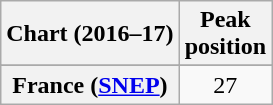<table class="wikitable sortable plainrowheaders" style="text-align:center">
<tr>
<th scope="col">Chart (2016–17)</th>
<th scope="col">Peak<br>position</th>
</tr>
<tr>
</tr>
<tr>
<th scope="row">France (<a href='#'>SNEP</a>)</th>
<td>27</td>
</tr>
</table>
